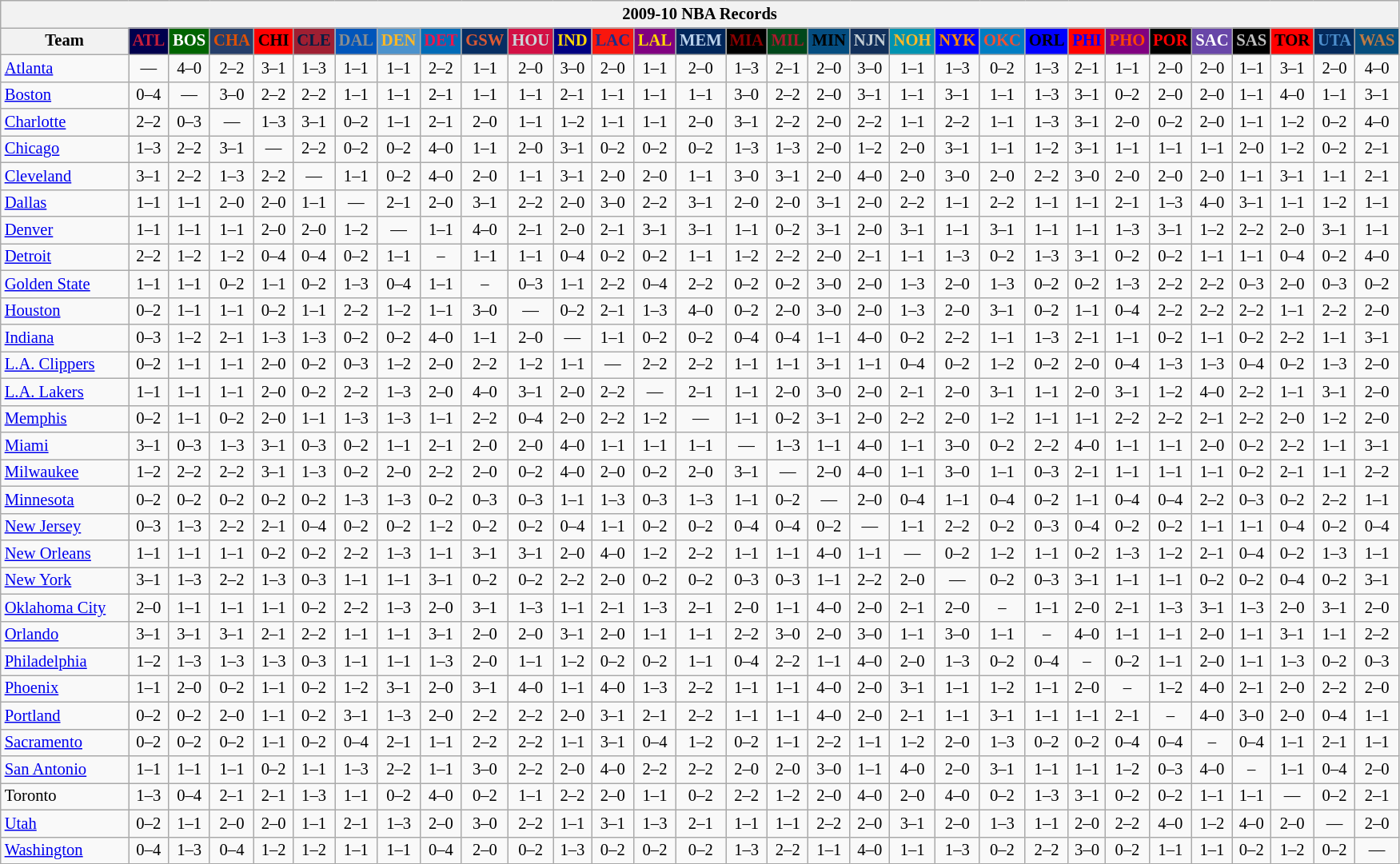<table class="wikitable mw-collapsible mw-collapsed" style="font-size:86%; text-align:center;">
<tr>
<th colspan=31>2009-10 NBA Records</th>
</tr>
<tr>
<th width=100>Team</th>
<th style="background:#00004d;color:#C41E3a;width=35">ATL</th>
<th style="background:#006400;color:#FFFFFF;width=35">BOS</th>
<th style="background:#253E6A;color:#DF5106;width=35">CHA</th>
<th style="background:#FF0000;color:#000000;width=35">CHI</th>
<th style="background:#9F1F32;color:#001D43;width=35">CLE</th>
<th style="background:#0055BA;color:#898D8F;width=35">DAL</th>
<th style="background:#4C92CC;color:#FDB827;width=35">DEN</th>
<th style="background:#006BB7;color:#ED164B;width=35">DET</th>
<th style="background:#072E63;color:#DC5A34;width=35">GSW</th>
<th style="background:#D31145;color:#CBD4D8;width=35">HOU</th>
<th style="background:#000080;color:#FFD700;width=35">IND</th>
<th style="background:#F9160D;color:#1A2E8B;width=35">LAC</th>
<th style="background:#800080;color:#FFD700;width=35">LAL</th>
<th style="background:#00265B;color:#BAD1EB;width=35">MEM</th>
<th style="background:#000000;color:#8B0000;width=35">MIA</th>
<th style="background:#00471B;color:#AC1A2F;width=35">MIL</th>
<th style="background:#044D80;color:#000000;width=35">MIN</th>
<th style="background:#12305B;color:#C4CED4;width=35">NJN</th>
<th style="background:#0093B1;color:#FDB827;width=35">NOH</th>
<th style="background:#0000FF;color:#FF8C00;width=35">NYK</th>
<th style="background:#007DC3;color:#F05033;width=35">OKC</th>
<th style="background:#0000FF;color:#000000;width=35">ORL</th>
<th style="background:#FF0000;color:#0000FF;width=35">PHI</th>
<th style="background:#800080;color:#FF4500;width=35">PHO</th>
<th style="background:#000000;color:#FF0000;width=35">POR</th>
<th style="background:#6846A8;color:#FFFFFF;width=35">SAC</th>
<th style="background:#000000;color:#C0C0C0;width=35">SAS</th>
<th style="background:#FF0000;color:#000000;width=35">TOR</th>
<th style="background:#042A5C;color:#4C8ECC;width=35">UTA</th>
<th style="background:#044D7D;color:#BC7A44;width=35">WAS</th>
</tr>
<tr>
<td style="text-align:left;"><a href='#'>Atlanta</a></td>
<td>—</td>
<td>4–0</td>
<td>2–2</td>
<td>3–1</td>
<td>1–3</td>
<td>1–1</td>
<td>1–1</td>
<td>2–2</td>
<td>1–1</td>
<td>2–0</td>
<td>3–0</td>
<td>2–0</td>
<td>1–1</td>
<td>2–0</td>
<td>1–3</td>
<td>2–1</td>
<td>2–0</td>
<td>3–0</td>
<td>1–1</td>
<td>1–3</td>
<td>0–2</td>
<td>1–3</td>
<td>2–1</td>
<td>1–1</td>
<td>2–0</td>
<td>2–0</td>
<td>1–1</td>
<td>3–1</td>
<td>2–0</td>
<td>4–0</td>
</tr>
<tr>
<td style="text-align:left;"><a href='#'>Boston</a></td>
<td>0–4</td>
<td>—</td>
<td>3–0</td>
<td>2–2</td>
<td>2–2</td>
<td>1–1</td>
<td>1–1</td>
<td>2–1</td>
<td>1–1</td>
<td>1–1</td>
<td>2–1</td>
<td>1–1</td>
<td>1–1</td>
<td>1–1</td>
<td>3–0</td>
<td>2–2</td>
<td>2–0</td>
<td>3–1</td>
<td>1–1</td>
<td>3–1</td>
<td>1–1</td>
<td>1–3</td>
<td>3–1</td>
<td>0–2</td>
<td>2–0</td>
<td>2–0</td>
<td>1–1</td>
<td>4–0</td>
<td>1–1</td>
<td>3–1</td>
</tr>
<tr>
<td style="text-align:left;"><a href='#'>Charlotte</a></td>
<td>2–2</td>
<td>0–3</td>
<td>—</td>
<td>1–3</td>
<td>3–1</td>
<td>0–2</td>
<td>1–1</td>
<td>2–1</td>
<td>2–0</td>
<td>1–1</td>
<td>1–2</td>
<td>1–1</td>
<td>1–1</td>
<td>2–0</td>
<td>3–1</td>
<td>2–2</td>
<td>2–0</td>
<td>2–2</td>
<td>1–1</td>
<td>2–2</td>
<td>1–1</td>
<td>1–3</td>
<td>3–1</td>
<td>2–0</td>
<td>0–2</td>
<td>2–0</td>
<td>1–1</td>
<td>1–2</td>
<td>0–2</td>
<td>4–0</td>
</tr>
<tr>
<td style="text-align:left;"><a href='#'>Chicago</a></td>
<td>1–3</td>
<td>2–2</td>
<td>3–1</td>
<td>—</td>
<td>2–2</td>
<td>0–2</td>
<td>0–2</td>
<td>4–0</td>
<td>1–1</td>
<td>2–0</td>
<td>3–1</td>
<td>0–2</td>
<td>0–2</td>
<td>0–2</td>
<td>1–3</td>
<td>1–3</td>
<td>2–0</td>
<td>1–2</td>
<td>2–0</td>
<td>3–1</td>
<td>1–1</td>
<td>1–2</td>
<td>3–1</td>
<td>1–1</td>
<td>1–1</td>
<td>1–1</td>
<td>2–0</td>
<td>1–2</td>
<td>0–2</td>
<td>2–1</td>
</tr>
<tr>
<td style="text-align:left;"><a href='#'>Cleveland</a></td>
<td>3–1</td>
<td>2–2</td>
<td>1–3</td>
<td>2–2</td>
<td>—</td>
<td>1–1</td>
<td>0–2</td>
<td>4–0</td>
<td>2–0</td>
<td>1–1</td>
<td>3–1</td>
<td>2–0</td>
<td>2–0</td>
<td>1–1</td>
<td>3–0</td>
<td>3–1</td>
<td>2–0</td>
<td>4–0</td>
<td>2–0</td>
<td>3–0</td>
<td>2–0</td>
<td>2–2</td>
<td>3–0</td>
<td>2–0</td>
<td>2–0</td>
<td>2–0</td>
<td>1–1</td>
<td>3–1</td>
<td>1–1</td>
<td>2–1</td>
</tr>
<tr>
<td style="text-align:left;"><a href='#'>Dallas</a></td>
<td>1–1</td>
<td>1–1</td>
<td>2–0</td>
<td>2–0</td>
<td>1–1</td>
<td>—</td>
<td>2–1</td>
<td>2–0</td>
<td>3–1</td>
<td>2–2</td>
<td>2–0</td>
<td>3–0</td>
<td>2–2</td>
<td>3–1</td>
<td>2–0</td>
<td>2–0</td>
<td>3–1</td>
<td>2–0</td>
<td>2–2</td>
<td>1–1</td>
<td>2–2</td>
<td>1–1</td>
<td>1–1</td>
<td>2–1</td>
<td>1–3</td>
<td>4–0</td>
<td>3–1</td>
<td>1–1</td>
<td>1–2</td>
<td>1–1</td>
</tr>
<tr>
<td style="text-align:left;"><a href='#'>Denver</a></td>
<td>1–1</td>
<td>1–1</td>
<td>1–1</td>
<td>2–0</td>
<td>2–0</td>
<td>1–2</td>
<td>—</td>
<td>1–1</td>
<td>4–0</td>
<td>2–1</td>
<td>2–0</td>
<td>2–1</td>
<td>3–1</td>
<td>3–1</td>
<td>1–1</td>
<td>0–2</td>
<td>3–1</td>
<td>2–0</td>
<td>3–1</td>
<td>1–1</td>
<td>3–1</td>
<td>1–1</td>
<td>1–1</td>
<td>1–3</td>
<td>3–1</td>
<td>1–2</td>
<td>2–2</td>
<td>2–0</td>
<td>3–1</td>
<td>1–1</td>
</tr>
<tr>
<td style="text-align:left;"><a href='#'>Detroit</a></td>
<td>2–2</td>
<td>1–2</td>
<td>1–2</td>
<td>0–4</td>
<td>0–4</td>
<td>0–2</td>
<td>1–1</td>
<td>–</td>
<td>1–1</td>
<td>1–1</td>
<td>0–4</td>
<td>0–2</td>
<td>0–2</td>
<td>1–1</td>
<td>1–2</td>
<td>2–2</td>
<td>2–0</td>
<td>2–1</td>
<td>1–1</td>
<td>1–3</td>
<td>0–2</td>
<td>1–3</td>
<td>3–1</td>
<td>0–2</td>
<td>0–2</td>
<td>1–1</td>
<td>1–1</td>
<td>0–4</td>
<td>0–2</td>
<td>4–0</td>
</tr>
<tr>
<td style="text-align:left;"><a href='#'>Golden State</a></td>
<td>1–1</td>
<td>1–1</td>
<td>0–2</td>
<td>1–1</td>
<td>0–2</td>
<td>1–3</td>
<td>0–4</td>
<td>1–1</td>
<td>–</td>
<td>0–3</td>
<td>1–1</td>
<td>2–2</td>
<td>0–4</td>
<td>2–2</td>
<td>0–2</td>
<td>0–2</td>
<td>3–0</td>
<td>2–0</td>
<td>1–3</td>
<td>2–0</td>
<td>1–3</td>
<td>0–2</td>
<td>0–2</td>
<td>1–3</td>
<td>2–2</td>
<td>2–2</td>
<td>0–3</td>
<td>2–0</td>
<td>0–3</td>
<td>0–2</td>
</tr>
<tr>
<td style="text-align:left;"><a href='#'>Houston</a></td>
<td>0–2</td>
<td>1–1</td>
<td>1–1</td>
<td>0–2</td>
<td>1–1</td>
<td>2–2</td>
<td>1–2</td>
<td>1–1</td>
<td>3–0</td>
<td>—</td>
<td>0–2</td>
<td>2–1</td>
<td>1–3</td>
<td>4–0</td>
<td>0–2</td>
<td>2–0</td>
<td>3–0</td>
<td>2–0</td>
<td>1–3</td>
<td>2–0</td>
<td>3–1</td>
<td>0–2</td>
<td>1–1</td>
<td>0–4</td>
<td>2–2</td>
<td>2–2</td>
<td>2–2</td>
<td>1–1</td>
<td>2–2</td>
<td>2–0</td>
</tr>
<tr>
<td style="text-align:left;"><a href='#'>Indiana</a></td>
<td>0–3</td>
<td>1–2</td>
<td>2–1</td>
<td>1–3</td>
<td>1–3</td>
<td>0–2</td>
<td>0–2</td>
<td>4–0</td>
<td>1–1</td>
<td>2–0</td>
<td>—</td>
<td>1–1</td>
<td>0–2</td>
<td>0–2</td>
<td>0–4</td>
<td>0–4</td>
<td>1–1</td>
<td>4–0</td>
<td>0–2</td>
<td>2–2</td>
<td>1–1</td>
<td>1–3</td>
<td>2–1</td>
<td>1–1</td>
<td>0–2</td>
<td>1–1</td>
<td>0–2</td>
<td>2–2</td>
<td>1–1</td>
<td>3–1</td>
</tr>
<tr>
<td style="text-align:left;"><a href='#'>L.A. Clippers</a></td>
<td>0–2</td>
<td>1–1</td>
<td>1–1</td>
<td>2–0</td>
<td>0–2</td>
<td>0–3</td>
<td>1–2</td>
<td>2–0</td>
<td>2–2</td>
<td>1–2</td>
<td>1–1</td>
<td>—</td>
<td>2–2</td>
<td>2–2</td>
<td>1–1</td>
<td>1–1</td>
<td>3–1</td>
<td>1–1</td>
<td>0–4</td>
<td>0–2</td>
<td>1–2</td>
<td>0–2</td>
<td>2–0</td>
<td>0–4</td>
<td>1–3</td>
<td>1–3</td>
<td>0–4</td>
<td>0–2</td>
<td>1–3</td>
<td>2–0</td>
</tr>
<tr>
<td style="text-align:left;"><a href='#'>L.A. Lakers</a></td>
<td>1–1</td>
<td>1–1</td>
<td>1–1</td>
<td>2–0</td>
<td>0–2</td>
<td>2–2</td>
<td>1–3</td>
<td>2–0</td>
<td>4–0</td>
<td>3–1</td>
<td>2–0</td>
<td>2–2</td>
<td>—</td>
<td>2–1</td>
<td>1–1</td>
<td>2–0</td>
<td>3–0</td>
<td>2–0</td>
<td>2–1</td>
<td>2–0</td>
<td>3–1</td>
<td>1–1</td>
<td>2–0</td>
<td>3–1</td>
<td>1–2</td>
<td>4–0</td>
<td>2–2</td>
<td>1–1</td>
<td>3–1</td>
<td>2–0</td>
</tr>
<tr>
<td style="text-align:left;"><a href='#'>Memphis</a></td>
<td>0–2</td>
<td>1–1</td>
<td>0–2</td>
<td>2–0</td>
<td>1–1</td>
<td>1–3</td>
<td>1–3</td>
<td>1–1</td>
<td>2–2</td>
<td>0–4</td>
<td>2–0</td>
<td>2–2</td>
<td>1–2</td>
<td>—</td>
<td>1–1</td>
<td>0–2</td>
<td>3–1</td>
<td>2–0</td>
<td>2–2</td>
<td>2–0</td>
<td>1–2</td>
<td>1–1</td>
<td>1–1</td>
<td>2–2</td>
<td>2–2</td>
<td>2–1</td>
<td>2–2</td>
<td>2–0</td>
<td>1–2</td>
<td>2–0</td>
</tr>
<tr>
<td style="text-align:left;"><a href='#'>Miami</a></td>
<td>3–1</td>
<td>0–3</td>
<td>1–3</td>
<td>3–1</td>
<td>0–3</td>
<td>0–2</td>
<td>1–1</td>
<td>2–1</td>
<td>2–0</td>
<td>2–0</td>
<td>4–0</td>
<td>1–1</td>
<td>1–1</td>
<td>1–1</td>
<td>—</td>
<td>1–3</td>
<td>1–1</td>
<td>4–0</td>
<td>1–1</td>
<td>3–0</td>
<td>0–2</td>
<td>2–2</td>
<td>4–0</td>
<td>1–1</td>
<td>1–1</td>
<td>2–0</td>
<td>0–2</td>
<td>2–2</td>
<td>1–1</td>
<td>3–1</td>
</tr>
<tr>
<td style="text-align:left;"><a href='#'>Milwaukee</a></td>
<td>1–2</td>
<td>2–2</td>
<td>2–2</td>
<td>3–1</td>
<td>1–3</td>
<td>0–2</td>
<td>2–0</td>
<td>2–2</td>
<td>2–0</td>
<td>0–2</td>
<td>4–0</td>
<td>2–0</td>
<td>0–2</td>
<td>2–0</td>
<td>3–1</td>
<td>—</td>
<td>2–0</td>
<td>4–0</td>
<td>1–1</td>
<td>3–0</td>
<td>1–1</td>
<td>0–3</td>
<td>2–1</td>
<td>1–1</td>
<td>1–1</td>
<td>1–1</td>
<td>0–2</td>
<td>2–1</td>
<td>1–1</td>
<td>2–2</td>
</tr>
<tr>
<td style="text-align:left;"><a href='#'>Minnesota</a></td>
<td>0–2</td>
<td>0–2</td>
<td>0–2</td>
<td>0–2</td>
<td>0–2</td>
<td>1–3</td>
<td>1–3</td>
<td>0–2</td>
<td>0–3</td>
<td>0–3</td>
<td>1–1</td>
<td>1–3</td>
<td>0–3</td>
<td>1–3</td>
<td>1–1</td>
<td>0–2</td>
<td>—</td>
<td>2–0</td>
<td>0–4</td>
<td>1–1</td>
<td>0–4</td>
<td>0–2</td>
<td>1–1</td>
<td>0–4</td>
<td>0–4</td>
<td>2–2</td>
<td>0–3</td>
<td>0–2</td>
<td>2–2</td>
<td>1–1</td>
</tr>
<tr>
<td style="text-align:left;"><a href='#'>New Jersey</a></td>
<td>0–3</td>
<td>1–3</td>
<td>2–2</td>
<td>2–1</td>
<td>0–4</td>
<td>0–2</td>
<td>0–2</td>
<td>1–2</td>
<td>0–2</td>
<td>0–2</td>
<td>0–4</td>
<td>1–1</td>
<td>0–2</td>
<td>0–2</td>
<td>0–4</td>
<td>0–4</td>
<td>0–2</td>
<td>—</td>
<td>1–1</td>
<td>2–2</td>
<td>0–2</td>
<td>0–3</td>
<td>0–4</td>
<td>0–2</td>
<td>0–2</td>
<td>1–1</td>
<td>1–1</td>
<td>0–4</td>
<td>0–2</td>
<td>0–4</td>
</tr>
<tr>
<td style="text-align:left;"><a href='#'>New Orleans</a></td>
<td>1–1</td>
<td>1–1</td>
<td>1–1</td>
<td>0–2</td>
<td>0–2</td>
<td>2–2</td>
<td>1–3</td>
<td>1–1</td>
<td>3–1</td>
<td>3–1</td>
<td>2–0</td>
<td>4–0</td>
<td>1–2</td>
<td>2–2</td>
<td>1–1</td>
<td>1–1</td>
<td>4–0</td>
<td>1–1</td>
<td>—</td>
<td>0–2</td>
<td>1–2</td>
<td>1–1</td>
<td>0–2</td>
<td>1–3</td>
<td>1–2</td>
<td>2–1</td>
<td>0–4</td>
<td>0–2</td>
<td>1–3</td>
<td>1–1</td>
</tr>
<tr>
<td style="text-align:left;"><a href='#'>New York</a></td>
<td>3–1</td>
<td>1–3</td>
<td>2–2</td>
<td>1–3</td>
<td>0–3</td>
<td>1–1</td>
<td>1–1</td>
<td>3–1</td>
<td>0–2</td>
<td>0–2</td>
<td>2–2</td>
<td>2–0</td>
<td>0–2</td>
<td>0–2</td>
<td>0–3</td>
<td>0–3</td>
<td>1–1</td>
<td>2–2</td>
<td>2–0</td>
<td>—</td>
<td>0–2</td>
<td>0–3</td>
<td>3–1</td>
<td>1–1</td>
<td>1–1</td>
<td>0–2</td>
<td>0–2</td>
<td>0–4</td>
<td>0–2</td>
<td>3–1</td>
</tr>
<tr>
<td style="text-align:left;"><a href='#'>Oklahoma City</a></td>
<td>2–0</td>
<td>1–1</td>
<td>1–1</td>
<td>1–1</td>
<td>0–2</td>
<td>2–2</td>
<td>1–3</td>
<td>2–0</td>
<td>3–1</td>
<td>1–3</td>
<td>1–1</td>
<td>2–1</td>
<td>1–3</td>
<td>2–1</td>
<td>2–0</td>
<td>1–1</td>
<td>4–0</td>
<td>2–0</td>
<td>2–1</td>
<td>2–0</td>
<td>–</td>
<td>1–1</td>
<td>2–0</td>
<td>2–1</td>
<td>1–3</td>
<td>3–1</td>
<td>1–3</td>
<td>2–0</td>
<td>3–1</td>
<td>2–0</td>
</tr>
<tr>
<td style="text-align:left;"><a href='#'>Orlando</a></td>
<td>3–1</td>
<td>3–1</td>
<td>3–1</td>
<td>2–1</td>
<td>2–2</td>
<td>1–1</td>
<td>1–1</td>
<td>3–1</td>
<td>2–0</td>
<td>2–0</td>
<td>3–1</td>
<td>2–0</td>
<td>1–1</td>
<td>1–1</td>
<td>2–2</td>
<td>3–0</td>
<td>2–0</td>
<td>3–0</td>
<td>1–1</td>
<td>3–0</td>
<td>1–1</td>
<td>–</td>
<td>4–0</td>
<td>1–1</td>
<td>1–1</td>
<td>2–0</td>
<td>1–1</td>
<td>3–1</td>
<td>1–1</td>
<td>2–2</td>
</tr>
<tr>
<td style="text-align:left;"><a href='#'>Philadelphia</a></td>
<td>1–2</td>
<td>1–3</td>
<td>1–3</td>
<td>1–3</td>
<td>0–3</td>
<td>1–1</td>
<td>1–1</td>
<td>1–3</td>
<td>2–0</td>
<td>1–1</td>
<td>1–2</td>
<td>0–2</td>
<td>0–2</td>
<td>1–1</td>
<td>0–4</td>
<td>2–2</td>
<td>1–1</td>
<td>4–0</td>
<td>2–0</td>
<td>1–3</td>
<td>0–2</td>
<td>0–4</td>
<td>–</td>
<td>0–2</td>
<td>1–1</td>
<td>2–0</td>
<td>1–1</td>
<td>1–3</td>
<td>0–2</td>
<td>0–3</td>
</tr>
<tr>
<td style="text-align:left;"><a href='#'>Phoenix</a></td>
<td>1–1</td>
<td>2–0</td>
<td>0–2</td>
<td>1–1</td>
<td>0–2</td>
<td>1–2</td>
<td>3–1</td>
<td>2–0</td>
<td>3–1</td>
<td>4–0</td>
<td>1–1</td>
<td>4–0</td>
<td>1–3</td>
<td>2–2</td>
<td>1–1</td>
<td>1–1</td>
<td>4–0</td>
<td>2–0</td>
<td>3–1</td>
<td>1–1</td>
<td>1–2</td>
<td>1–1</td>
<td>2–0</td>
<td>–</td>
<td>1–2</td>
<td>4–0</td>
<td>2–1</td>
<td>2–0</td>
<td>2–2</td>
<td>2–0</td>
</tr>
<tr>
<td style="text-align:left;"><a href='#'>Portland</a></td>
<td>0–2</td>
<td>0–2</td>
<td>2–0</td>
<td>1–1</td>
<td>0–2</td>
<td>3–1</td>
<td>1–3</td>
<td>2–0</td>
<td>2–2</td>
<td>2–2</td>
<td>2–0</td>
<td>3–1</td>
<td>2–1</td>
<td>2–2</td>
<td>1–1</td>
<td>1–1</td>
<td>4–0</td>
<td>2–0</td>
<td>2–1</td>
<td>1–1</td>
<td>3–1</td>
<td>1–1</td>
<td>1–1</td>
<td>2–1</td>
<td>–</td>
<td>4–0</td>
<td>3–0</td>
<td>2–0</td>
<td>0–4</td>
<td>1–1</td>
</tr>
<tr>
<td style="text-align:left;"><a href='#'>Sacramento</a></td>
<td>0–2</td>
<td>0–2</td>
<td>0–2</td>
<td>1–1</td>
<td>0–2</td>
<td>0–4</td>
<td>2–1</td>
<td>1–1</td>
<td>2–2</td>
<td>2–2</td>
<td>1–1</td>
<td>3–1</td>
<td>0–4</td>
<td>1–2</td>
<td>0–2</td>
<td>1–1</td>
<td>2–2</td>
<td>1–1</td>
<td>1–2</td>
<td>2–0</td>
<td>1–3</td>
<td>0–2</td>
<td>0–2</td>
<td>0–4</td>
<td>0–4</td>
<td>–</td>
<td>0–4</td>
<td>1–1</td>
<td>2–1</td>
<td>1–1</td>
</tr>
<tr>
<td style="text-align:left;"><a href='#'>San Antonio</a></td>
<td>1–1</td>
<td>1–1</td>
<td>1–1</td>
<td>0–2</td>
<td>1–1</td>
<td>1–3</td>
<td>2–2</td>
<td>1–1</td>
<td>3–0</td>
<td>2–2</td>
<td>2–0</td>
<td>4–0</td>
<td>2–2</td>
<td>2–2</td>
<td>2–0</td>
<td>2–0</td>
<td>3–0</td>
<td>1–1</td>
<td>4–0</td>
<td>2–0</td>
<td>3–1</td>
<td>1–1</td>
<td>1–1</td>
<td>1–2</td>
<td>0–3</td>
<td>4–0</td>
<td>–</td>
<td>1–1</td>
<td>0–4</td>
<td>2–0</td>
</tr>
<tr>
<td style="text-align:left;">Toronto</td>
<td>1–3</td>
<td>0–4</td>
<td>2–1</td>
<td>2–1</td>
<td>1–3</td>
<td>1–1</td>
<td>0–2</td>
<td>4–0</td>
<td>0–2</td>
<td>1–1</td>
<td>2–2</td>
<td>2–0</td>
<td>1–1</td>
<td>0–2</td>
<td>2–2</td>
<td>1–2</td>
<td>2–0</td>
<td>4–0</td>
<td>2–0</td>
<td>4–0</td>
<td>0–2</td>
<td>1–3</td>
<td>3–1</td>
<td>0–2</td>
<td>0–2</td>
<td>1–1</td>
<td>1–1</td>
<td>—</td>
<td>0–2</td>
<td>2–1</td>
</tr>
<tr>
<td style="text-align:left;"><a href='#'>Utah</a></td>
<td>0–2</td>
<td>1–1</td>
<td>2–0</td>
<td>2–0</td>
<td>1–1</td>
<td>2–1</td>
<td>1–3</td>
<td>2–0</td>
<td>3–0</td>
<td>2–2</td>
<td>1–1</td>
<td>3–1</td>
<td>1–3</td>
<td>2–1</td>
<td>1–1</td>
<td>1–1</td>
<td>2–2</td>
<td>2–0</td>
<td>3–1</td>
<td>2–0</td>
<td>1–3</td>
<td>1–1</td>
<td>2–0</td>
<td>2–2</td>
<td>4–0</td>
<td>1–2</td>
<td>4–0</td>
<td>2–0</td>
<td>—</td>
<td>2–0</td>
</tr>
<tr>
<td style="text-align:left;"><a href='#'>Washington</a></td>
<td>0–4</td>
<td>1–3</td>
<td>0–4</td>
<td>1–2</td>
<td>1–2</td>
<td>1–1</td>
<td>1–1</td>
<td>0–4</td>
<td>2–0</td>
<td>0–2</td>
<td>1–3</td>
<td>0–2</td>
<td>0–2</td>
<td>0–2</td>
<td>1–3</td>
<td>2–2</td>
<td>1–1</td>
<td>4–0</td>
<td>1–1</td>
<td>1–3</td>
<td>0–2</td>
<td>2–2</td>
<td>3–0</td>
<td>0–2</td>
<td>1–1</td>
<td>1–1</td>
<td>0–2</td>
<td>1–2</td>
<td>0–2</td>
<td>—</td>
</tr>
</table>
